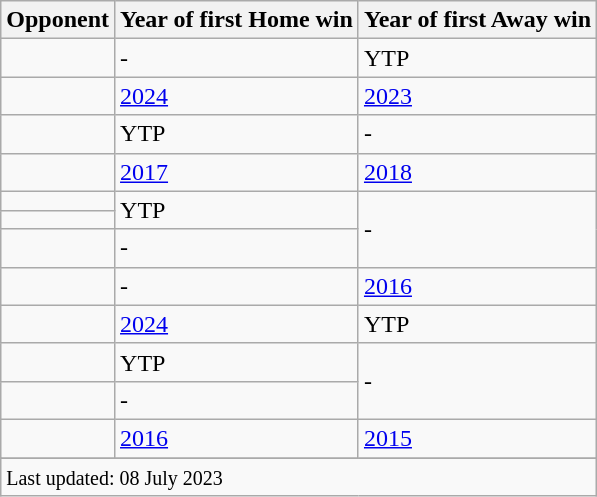<table class="wikitable plainrowheaders sortable">
<tr>
<th>Opponent</th>
<th>Year of first Home win</th>
<th>Year of first Away win</th>
</tr>
<tr>
<td></td>
<td>-</td>
<td>YTP</td>
</tr>
<tr>
<td></td>
<td><a href='#'>2024</a></td>
<td><a href='#'>2023</a></td>
</tr>
<tr>
<td></td>
<td>YTP</td>
<td>-</td>
</tr>
<tr>
<td></td>
<td><a href='#'>2017</a></td>
<td><a href='#'>2018</a></td>
</tr>
<tr>
<td></td>
<td rowspan=2>YTP</td>
<td rowspan=3>-</td>
</tr>
<tr>
<td></td>
</tr>
<tr>
<td></td>
<td>-</td>
</tr>
<tr>
<td></td>
<td>-</td>
<td><a href='#'>2016</a></td>
</tr>
<tr>
<td></td>
<td><a href='#'>2024</a></td>
<td>YTP</td>
</tr>
<tr>
<td></td>
<td>YTP</td>
<td rowspan=2>-</td>
</tr>
<tr>
<td></td>
<td>-</td>
</tr>
<tr>
<td></td>
<td><a href='#'>2016</a></td>
<td><a href='#'>2015</a></td>
</tr>
<tr>
</tr>
<tr class=sortbottom>
<td colspan=3><small>Last updated: 08 July 2023</small></td>
</tr>
</table>
